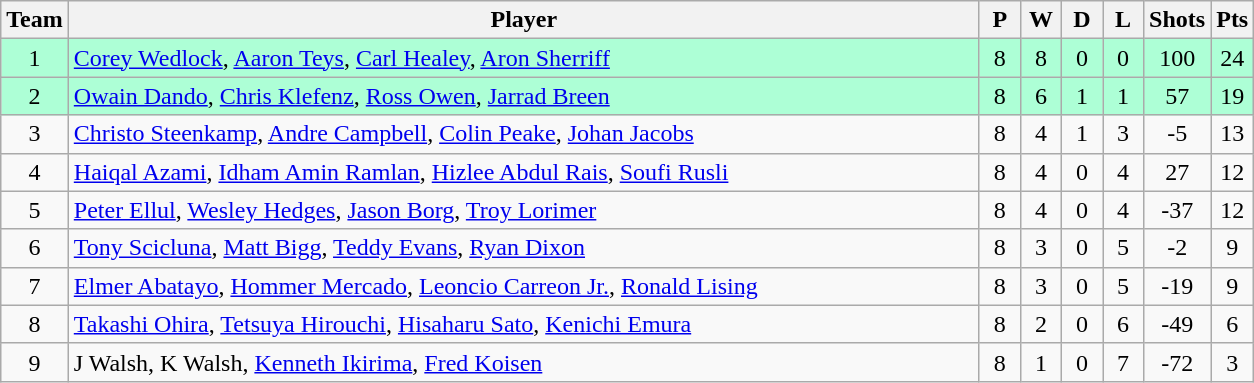<table class="wikitable" style="font-size: 100%">
<tr>
<th width=20>Team</th>
<th width=600>Player</th>
<th width=20>P</th>
<th width=20>W</th>
<th width=20>D</th>
<th width=20>L</th>
<th width=20>Shots</th>
<th width=20>Pts</th>
</tr>
<tr align=center  style="background: #ADFFD6;">
<td>1</td>
<td align="left"> <a href='#'>Corey Wedlock</a>, <a href='#'>Aaron Teys</a>, <a href='#'>Carl Healey</a>, <a href='#'>Aron Sherriff</a></td>
<td>8</td>
<td>8</td>
<td>0</td>
<td>0</td>
<td>100</td>
<td>24</td>
</tr>
<tr align=center  style="background: #ADFFD6;">
<td>2</td>
<td align="left"> <a href='#'>Owain Dando</a>, <a href='#'>Chris Klefenz</a>, <a href='#'>Ross Owen</a>, <a href='#'>Jarrad Breen</a></td>
<td>8</td>
<td>6</td>
<td>1</td>
<td>1</td>
<td>57</td>
<td>19</td>
</tr>
<tr align=center>
<td>3</td>
<td align="left"> <a href='#'>Christo Steenkamp</a>, <a href='#'>Andre Campbell</a>, <a href='#'>Colin Peake</a>, <a href='#'>Johan Jacobs</a></td>
<td>8</td>
<td>4</td>
<td>1</td>
<td>3</td>
<td>-5</td>
<td>13</td>
</tr>
<tr align=center>
<td>4</td>
<td align="left"> <a href='#'>Haiqal Azami</a>, <a href='#'>Idham Amin Ramlan</a>, <a href='#'>Hizlee Abdul Rais</a>, <a href='#'>Soufi Rusli</a></td>
<td>8</td>
<td>4</td>
<td>0</td>
<td>4</td>
<td>27</td>
<td>12</td>
</tr>
<tr align=center>
<td>5</td>
<td align="left"> <a href='#'>Peter Ellul</a>, <a href='#'>Wesley Hedges</a>, <a href='#'>Jason Borg</a>, <a href='#'>Troy Lorimer</a></td>
<td>8</td>
<td>4</td>
<td>0</td>
<td>4</td>
<td>-37</td>
<td>12</td>
</tr>
<tr align=center>
<td>6</td>
<td align="left"> <a href='#'>Tony Scicluna</a>, <a href='#'>Matt Bigg</a>, <a href='#'>Teddy Evans</a>, <a href='#'>Ryan Dixon</a></td>
<td>8</td>
<td>3</td>
<td>0</td>
<td>5</td>
<td>-2</td>
<td>9</td>
</tr>
<tr align=center>
<td>7</td>
<td align="left"> <a href='#'>Elmer Abatayo</a>, <a href='#'>Hommer Mercado</a>, <a href='#'>Leoncio Carreon Jr.</a>, <a href='#'>Ronald Lising</a></td>
<td>8</td>
<td>3</td>
<td>0</td>
<td>5</td>
<td>-19</td>
<td>9</td>
</tr>
<tr align=center>
<td>8</td>
<td align="left"> <a href='#'>Takashi Ohira</a>, <a href='#'>Tetsuya Hirouchi</a>, <a href='#'>Hisaharu Sato</a>, <a href='#'>Kenichi Emura</a></td>
<td>8</td>
<td>2</td>
<td>0</td>
<td>6</td>
<td>-49</td>
<td>6</td>
</tr>
<tr align=center>
<td>9</td>
<td align="left"> J Walsh, K Walsh, <a href='#'>Kenneth Ikirima</a>, <a href='#'>Fred Koisen</a></td>
<td>8</td>
<td>1</td>
<td>0</td>
<td>7</td>
<td>-72</td>
<td>3</td>
</tr>
</table>
